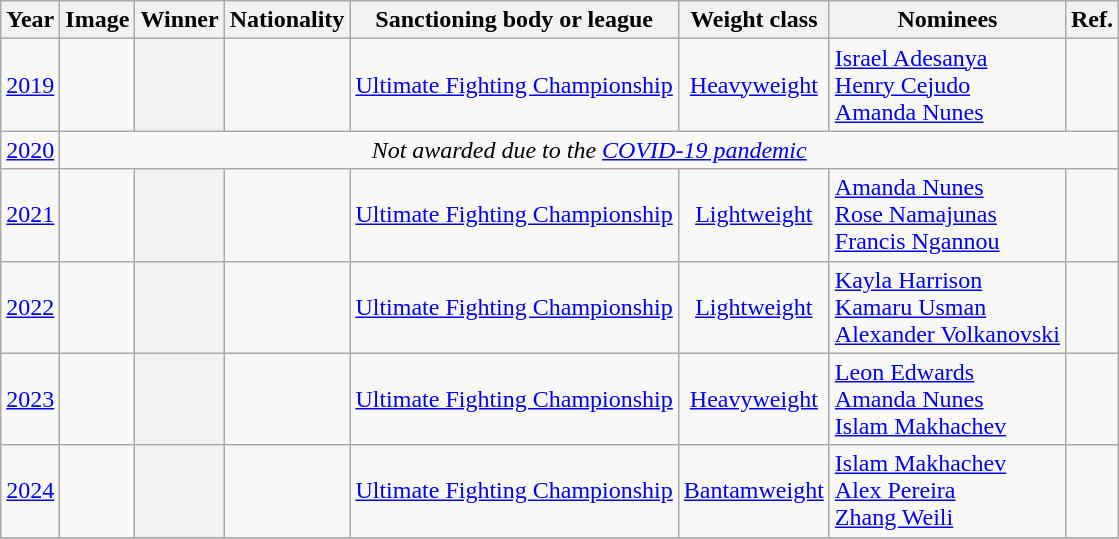<table class="sortable wikitable plainrowheaders" style="text-align:center">
<tr>
<th scope=col>Year</th>
<th scope=col class=unsortable>Image</th>
<th scope=col>Winner</th>
<th scope=col>Nationality</th>
<th scope=col>Sanctioning body or league</th>
<th scope=col>Weight class</th>
<th scope=col class=unsortable>Nominees</th>
<th scope=col class=unsortable>Ref.</th>
</tr>
<tr>
<td><a href='#'>2019</a></td>
<td></td>
<th scope=row></th>
<td></td>
<td><a href='#'>Ultimate Fighting Championship</a></td>
<td><a href='#'>Heavyweight</a></td>
<td align=left> <a href='#'>Israel Adesanya</a><br> <a href='#'>Henry Cejudo</a><br> <a href='#'>Amanda Nunes</a></td>
<td></td>
</tr>
<tr>
<td><a href='#'>2020</a></td>
<td colspan=7 align=center><em>Not awarded due to the <a href='#'>COVID-19 pandemic</a></em></td>
</tr>
<tr>
<td><a href='#'>2021</a></td>
<td></td>
<th scope=row></th>
<td></td>
<td><a href='#'>Ultimate Fighting Championship</a></td>
<td><a href='#'>Lightweight</a></td>
<td align=left> <a href='#'>Amanda Nunes</a><br> <a href='#'>Rose Namajunas</a><br> <a href='#'>Francis Ngannou</a></td>
<td></td>
</tr>
<tr>
<td><a href='#'>2022</a></td>
<td></td>
<th scope=row></th>
<td></td>
<td><a href='#'>Ultimate Fighting Championship</a></td>
<td><a href='#'>Lightweight</a></td>
<td align=left> <a href='#'>Kayla Harrison</a><br> <a href='#'>Kamaru Usman</a><br> <a href='#'>Alexander Volkanovski</a></td>
<td></td>
</tr>
<tr>
<td><a href='#'>2023</a></td>
<td></td>
<th scope=row></th>
<td></td>
<td><a href='#'>Ultimate Fighting Championship</a></td>
<td><a href='#'>Heavyweight</a></td>
<td align=left> <a href='#'>Leon Edwards</a><br> <a href='#'>Amanda Nunes</a><br> <a href='#'>Islam Makhachev</a></td>
<td></td>
</tr>
<tr>
<td><a href='#'>2024</a></td>
<td></td>
<th scope=row></th>
<td></td>
<td><a href='#'>Ultimate Fighting Championship</a></td>
<td><a href='#'>Bantamweight</a></td>
<td align=left> <a href='#'>Islam Makhachev</a><br> <a href='#'>Alex Pereira</a><br> <a href='#'>Zhang Weili</a></td>
<td></td>
</tr>
<tr>
</tr>
</table>
